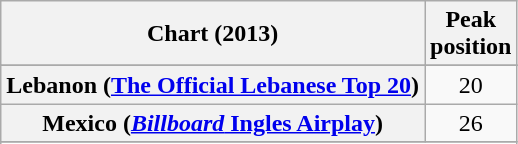<table class="wikitable sortable plainrowheaders" style="text-align:center;">
<tr>
<th scope="col">Chart (2013)</th>
<th scope="col">Peak<br>position</th>
</tr>
<tr>
</tr>
<tr>
</tr>
<tr>
</tr>
<tr>
</tr>
<tr>
</tr>
<tr>
</tr>
<tr>
</tr>
<tr>
</tr>
<tr>
</tr>
<tr>
<th scope="row">Lebanon (<a href='#'>The Official Lebanese Top 20</a>)</th>
<td>20</td>
</tr>
<tr>
<th scope="row">Mexico (<a href='#'><em>Billboard</em> Ingles Airplay</a>)</th>
<td>26</td>
</tr>
<tr>
</tr>
<tr>
</tr>
<tr>
</tr>
<tr>
</tr>
<tr>
</tr>
<tr>
</tr>
<tr>
</tr>
<tr>
</tr>
</table>
